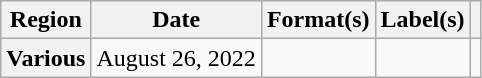<table class="wikitable plainrowheaders">
<tr>
<th scope="col">Region</th>
<th scope="col">Date</th>
<th scope="col">Format(s)</th>
<th scope="col">Label(s)</th>
<th scope="col"></th>
</tr>
<tr>
<th scope="row">Various</th>
<td>August 26, 2022</td>
<td></td>
<td></td>
<td style="text-align:center;"></td>
</tr>
</table>
